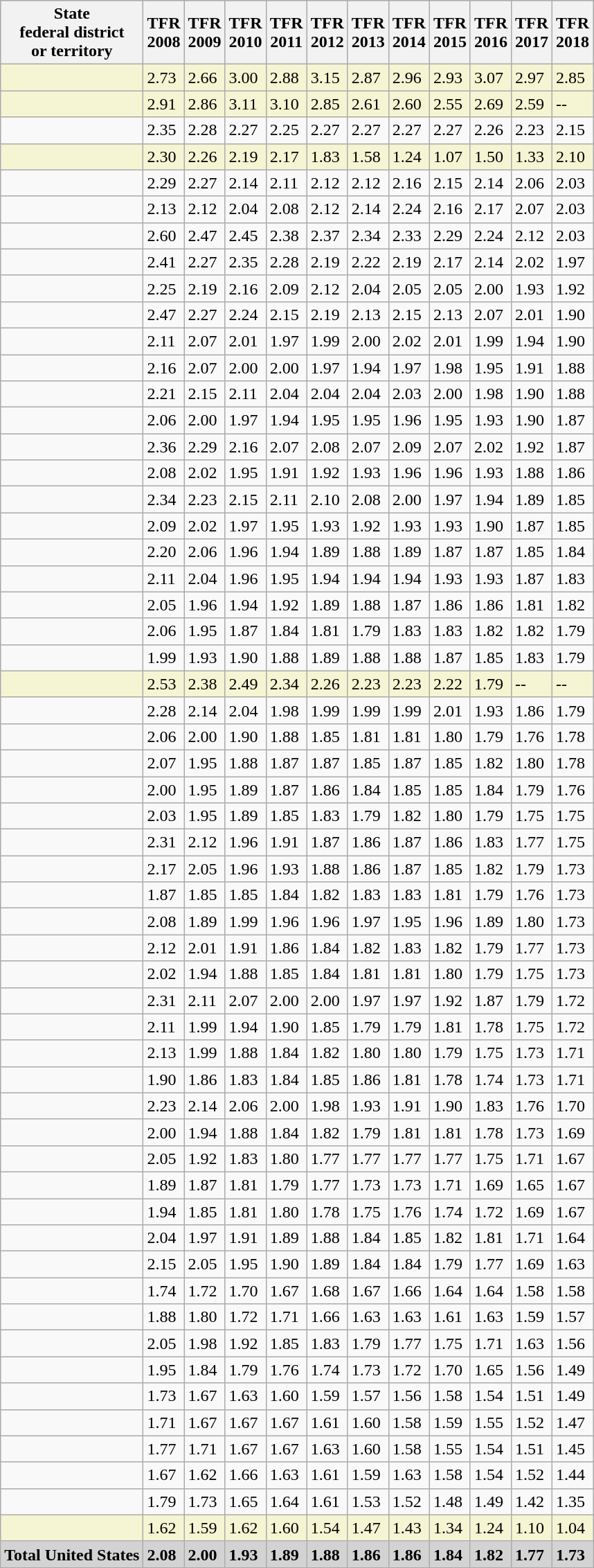<table class="wikitable sortable">
<tr bgcolor="#CCCCCC">
<th>State<br>federal district<br> or territory<br></th>
<th>TFR<br>2008</th>
<th>TFR<br>2009</th>
<th>TFR<br>2010</th>
<th>TFR<br>2011</th>
<th>TFR<br>2012</th>
<th>TFR<br>2013</th>
<th>TFR<br>2014</th>
<th>TFR<br>2015</th>
<th>TFR<br>2016</th>
<th>TFR<br>2017</th>
<th>TFR<br>2018</th>
</tr>
<tr bgcolor="#f5f5d3">
<td><em></em></td>
<td>2.73</td>
<td>2.66</td>
<td>3.00</td>
<td>2.88</td>
<td>3.15</td>
<td>2.87</td>
<td>2.96</td>
<td>2.93</td>
<td>3.07</td>
<td>2.97</td>
<td>2.85</td>
</tr>
<tr bgcolor="#f5f5d3">
<td><em></em></td>
<td>2.91</td>
<td>2.86</td>
<td>3.11</td>
<td>3.10</td>
<td>2.85</td>
<td>2.61</td>
<td>2.60</td>
<td>2.55</td>
<td>2.69</td>
<td>2.59</td>
<td>--</td>
</tr>
<tr>
<td></td>
<td>2.35</td>
<td>2.28</td>
<td>2.27</td>
<td>2.25</td>
<td>2.27</td>
<td>2.27</td>
<td>2.27</td>
<td>2.27</td>
<td>2.26</td>
<td>2.23</td>
<td>2.15</td>
</tr>
<tr bgcolor="#f5f5d3">
<td><em></em></td>
<td>2.30</td>
<td>2.26</td>
<td>2.19</td>
<td>2.17</td>
<td>1.83</td>
<td>1.58</td>
<td>1.24</td>
<td>1.07</td>
<td>1.50</td>
<td>1.33</td>
<td>2.10</td>
</tr>
<tr>
<td></td>
<td>2.29</td>
<td>2.27</td>
<td>2.14</td>
<td>2.11</td>
<td>2.12</td>
<td>2.12</td>
<td>2.16</td>
<td>2.15</td>
<td>2.14</td>
<td>2.06</td>
<td>2.03</td>
</tr>
<tr>
<td></td>
<td>2.13</td>
<td>2.12</td>
<td>2.04</td>
<td>2.08</td>
<td>2.12</td>
<td>2.14</td>
<td>2.24</td>
<td>2.16</td>
<td>2.17</td>
<td>2.07</td>
<td>2.03</td>
</tr>
<tr>
<td></td>
<td>2.60</td>
<td>2.47</td>
<td>2.45</td>
<td>2.38</td>
<td>2.37</td>
<td>2.34</td>
<td>2.33</td>
<td>2.29</td>
<td>2.24</td>
<td>2.12</td>
<td>2.03</td>
</tr>
<tr>
<td></td>
<td>2.41</td>
<td>2.27</td>
<td>2.35</td>
<td>2.28</td>
<td>2.19</td>
<td>2.22</td>
<td>2.19</td>
<td>2.17</td>
<td>2.14</td>
<td>2.02</td>
<td>1.97</td>
</tr>
<tr>
<td></td>
<td>2.25</td>
<td>2.19</td>
<td>2.16</td>
<td>2.09</td>
<td>2.12</td>
<td>2.04</td>
<td>2.05</td>
<td>2.05</td>
<td>2.00</td>
<td>1.93</td>
<td>1.92</td>
</tr>
<tr>
<td></td>
<td>2.47</td>
<td>2.27</td>
<td>2.24</td>
<td>2.15</td>
<td>2.19</td>
<td>2.13</td>
<td>2.15</td>
<td>2.13</td>
<td>2.07</td>
<td>2.01</td>
<td>1.90</td>
</tr>
<tr>
<td></td>
<td>2.11</td>
<td>2.07</td>
<td>2.01</td>
<td>1.97</td>
<td>1.99</td>
<td>2.00</td>
<td>2.02</td>
<td>2.01</td>
<td>1.99</td>
<td>1.94</td>
<td>1.90</td>
</tr>
<tr>
<td></td>
<td>2.16</td>
<td>2.07</td>
<td>2.00</td>
<td>2.00</td>
<td>1.97</td>
<td>1.94</td>
<td>1.97</td>
<td>1.98</td>
<td>1.95</td>
<td>1.91</td>
<td>1.88</td>
</tr>
<tr>
<td></td>
<td>2.21</td>
<td>2.15</td>
<td>2.11</td>
<td>2.04</td>
<td>2.04</td>
<td>2.04</td>
<td>2.03</td>
<td>2.00</td>
<td>1.98</td>
<td>1.90</td>
<td>1.88</td>
</tr>
<tr>
<td></td>
<td>2.06</td>
<td>2.00</td>
<td>1.97</td>
<td>1.94</td>
<td>1.95</td>
<td>1.95</td>
<td>1.96</td>
<td>1.95</td>
<td>1.93</td>
<td>1.90</td>
<td>1.87</td>
</tr>
<tr>
<td></td>
<td>2.36</td>
<td>2.29</td>
<td>2.16</td>
<td>2.07</td>
<td>2.08</td>
<td>2.07</td>
<td>2.09</td>
<td>2.07</td>
<td>2.02</td>
<td>1.92</td>
<td>1.87</td>
</tr>
<tr>
<td></td>
<td>2.08</td>
<td>2.02</td>
<td>1.95</td>
<td>1.91</td>
<td>1.92</td>
<td>1.93</td>
<td>1.96</td>
<td>1.96</td>
<td>1.93</td>
<td>1.88</td>
<td>1.86</td>
</tr>
<tr>
<td></td>
<td>2.34</td>
<td>2.23</td>
<td>2.15</td>
<td>2.11</td>
<td>2.10</td>
<td>2.08</td>
<td>2.00</td>
<td>1.97</td>
<td>1.94</td>
<td>1.89</td>
<td>1.85</td>
</tr>
<tr>
<td></td>
<td>2.09</td>
<td>2.02</td>
<td>1.97</td>
<td>1.95</td>
<td>1.93</td>
<td>1.92</td>
<td>1.93</td>
<td>1.93</td>
<td>1.90</td>
<td>1.87</td>
<td>1.85</td>
</tr>
<tr>
<td></td>
<td>2.20</td>
<td>2.06</td>
<td>1.96</td>
<td>1.94</td>
<td>1.89</td>
<td>1.88</td>
<td>1.89</td>
<td>1.87</td>
<td>1.87</td>
<td>1.85</td>
<td>1.84</td>
</tr>
<tr>
<td></td>
<td>2.11</td>
<td>2.04</td>
<td>1.96</td>
<td>1.95</td>
<td>1.94</td>
<td>1.94</td>
<td>1.94</td>
<td>1.93</td>
<td>1.93</td>
<td>1.87</td>
<td>1.83</td>
</tr>
<tr>
<td></td>
<td>2.05</td>
<td>1.96</td>
<td>1.94</td>
<td>1.92</td>
<td>1.89</td>
<td>1.88</td>
<td>1.87</td>
<td>1.86</td>
<td>1.86</td>
<td>1.81</td>
<td>1.82</td>
</tr>
<tr>
<td></td>
<td>2.06</td>
<td>1.95</td>
<td>1.87</td>
<td>1.84</td>
<td>1.81</td>
<td>1.79</td>
<td>1.83</td>
<td>1.83</td>
<td>1.82</td>
<td>1.82</td>
<td>1.79</td>
</tr>
<tr>
<td></td>
<td>1.99</td>
<td>1.93</td>
<td>1.90</td>
<td>1.88</td>
<td>1.89</td>
<td>1.88</td>
<td>1.88</td>
<td>1.87</td>
<td>1.85</td>
<td>1.83</td>
<td>1.79</td>
</tr>
<tr bgcolor="#f5f5d3">
<td><em></em></td>
<td>2.53</td>
<td>2.38</td>
<td>2.49</td>
<td>2.34</td>
<td>2.26</td>
<td>2.23</td>
<td>2.23</td>
<td>2.22</td>
<td>1.79</td>
<td>--</td>
<td>--</td>
</tr>
<tr>
<td></td>
<td>2.28</td>
<td>2.14</td>
<td>2.04</td>
<td>1.98</td>
<td>1.99</td>
<td>1.99</td>
<td>1.99</td>
<td>2.01</td>
<td>1.93</td>
<td>1.86</td>
<td>1.79</td>
</tr>
<tr>
<td></td>
<td>2.06</td>
<td>2.00</td>
<td>1.90</td>
<td>1.88</td>
<td>1.85</td>
<td>1.81</td>
<td>1.81</td>
<td>1.80</td>
<td>1.79</td>
<td>1.76</td>
<td>1.78</td>
</tr>
<tr>
<td></td>
<td>2.07</td>
<td>1.95</td>
<td>1.88</td>
<td>1.87</td>
<td>1.87</td>
<td>1.85</td>
<td>1.87</td>
<td>1.85</td>
<td>1.82</td>
<td>1.80</td>
<td>1.78</td>
</tr>
<tr>
<td></td>
<td>2.00</td>
<td>1.95</td>
<td>1.89</td>
<td>1.87</td>
<td>1.86</td>
<td>1.84</td>
<td>1.85</td>
<td>1.85</td>
<td>1.84</td>
<td>1.79</td>
<td>1.76</td>
</tr>
<tr>
<td></td>
<td>2.03</td>
<td>1.95</td>
<td>1.89</td>
<td>1.85</td>
<td>1.83</td>
<td>1.79</td>
<td>1.82</td>
<td>1.80</td>
<td>1.79</td>
<td>1.75</td>
<td>1.75</td>
</tr>
<tr>
<td></td>
<td>2.31</td>
<td>2.12</td>
<td>1.96</td>
<td>1.91</td>
<td>1.87</td>
<td>1.86</td>
<td>1.87</td>
<td>1.86</td>
<td>1.83</td>
<td>1.77</td>
<td>1.75</td>
</tr>
<tr>
<td></td>
<td>2.17</td>
<td>2.05</td>
<td>1.96</td>
<td>1.93</td>
<td>1.88</td>
<td>1.86</td>
<td>1.87</td>
<td>1.85</td>
<td>1.82</td>
<td>1.79</td>
<td>1.73</td>
</tr>
<tr>
<td></td>
<td>1.87</td>
<td>1.85</td>
<td>1.85</td>
<td>1.84</td>
<td>1.82</td>
<td>1.83</td>
<td>1.83</td>
<td>1.81</td>
<td>1.79</td>
<td>1.76</td>
<td>1.73</td>
</tr>
<tr>
<td></td>
<td>2.08</td>
<td>1.89</td>
<td>1.99</td>
<td>1.96</td>
<td>1.96</td>
<td>1.97</td>
<td>1.95</td>
<td>1.96</td>
<td>1.89</td>
<td>1.80</td>
<td>1.73</td>
</tr>
<tr>
<td></td>
<td>2.12</td>
<td>2.01</td>
<td>1.91</td>
<td>1.86</td>
<td>1.84</td>
<td>1.82</td>
<td>1.83</td>
<td>1.82</td>
<td>1.79</td>
<td>1.77</td>
<td>1.73</td>
</tr>
<tr>
<td></td>
<td>2.02</td>
<td>1.94</td>
<td>1.88</td>
<td>1.85</td>
<td>1.84</td>
<td>1.81</td>
<td>1.81</td>
<td>1.80</td>
<td>1.79</td>
<td>1.75</td>
<td>1.73</td>
</tr>
<tr>
<td></td>
<td>2.31</td>
<td>2.11</td>
<td>2.07</td>
<td>2.00</td>
<td>2.00</td>
<td>1.97</td>
<td>1.97</td>
<td>1.92</td>
<td>1.87</td>
<td>1.79</td>
<td>1.72</td>
</tr>
<tr>
<td></td>
<td>2.11</td>
<td>1.99</td>
<td>1.94</td>
<td>1.90</td>
<td>1.85</td>
<td>1.79</td>
<td>1.79</td>
<td>1.81</td>
<td>1.78</td>
<td>1.75</td>
<td>1.72</td>
</tr>
<tr>
<td></td>
<td>2.13</td>
<td>1.99</td>
<td>1.88</td>
<td>1.84</td>
<td>1.82</td>
<td>1.80</td>
<td>1.80</td>
<td>1.79</td>
<td>1.75</td>
<td>1.73</td>
<td>1.71</td>
</tr>
<tr>
<td></td>
<td>1.90</td>
<td>1.86</td>
<td>1.83</td>
<td>1.84</td>
<td>1.85</td>
<td>1.86</td>
<td>1.81</td>
<td>1.78</td>
<td>1.74</td>
<td>1.73</td>
<td>1.71</td>
</tr>
<tr>
<td></td>
<td>2.23</td>
<td>2.14</td>
<td>2.06</td>
<td>2.00</td>
<td>1.98</td>
<td>1.93</td>
<td>1.91</td>
<td>1.90</td>
<td>1.83</td>
<td>1.76</td>
<td>1.70</td>
</tr>
<tr>
<td></td>
<td>2.00</td>
<td>1.94</td>
<td>1.88</td>
<td>1.84</td>
<td>1.82</td>
<td>1.79</td>
<td>1.81</td>
<td>1.81</td>
<td>1.78</td>
<td>1.73</td>
<td>1.69</td>
</tr>
<tr>
<td></td>
<td>2.05</td>
<td>1.92</td>
<td>1.83</td>
<td>1.80</td>
<td>1.77</td>
<td>1.77</td>
<td>1.77</td>
<td>1.77</td>
<td>1.75</td>
<td>1.71</td>
<td>1.67</td>
</tr>
<tr>
<td></td>
<td>1.89</td>
<td>1.87</td>
<td>1.81</td>
<td>1.79</td>
<td>1.77</td>
<td>1.73</td>
<td>1.73</td>
<td>1.71</td>
<td>1.69</td>
<td>1.65</td>
<td>1.67</td>
</tr>
<tr>
<td></td>
<td>1.94</td>
<td>1.85</td>
<td>1.81</td>
<td>1.80</td>
<td>1.78</td>
<td>1.75</td>
<td>1.76</td>
<td>1.74</td>
<td>1.72</td>
<td>1.69</td>
<td>1.67</td>
</tr>
<tr>
<td></td>
<td>2.04</td>
<td>1.97</td>
<td>1.91</td>
<td>1.89</td>
<td>1.88</td>
<td>1.84</td>
<td>1.85</td>
<td>1.82</td>
<td>1.81</td>
<td>1.71</td>
<td>1.64</td>
</tr>
<tr>
<td></td>
<td>2.15</td>
<td>2.05</td>
<td>1.95</td>
<td>1.90</td>
<td>1.89</td>
<td>1.84</td>
<td>1.84</td>
<td>1.79</td>
<td>1.77</td>
<td>1.69</td>
<td>1.63</td>
</tr>
<tr>
<td></td>
<td>1.74</td>
<td>1.72</td>
<td>1.70</td>
<td>1.67</td>
<td>1.68</td>
<td>1.67</td>
<td>1.66</td>
<td>1.64</td>
<td>1.64</td>
<td>1.58</td>
<td>1.58</td>
</tr>
<tr>
<td></td>
<td>1.88</td>
<td>1.80</td>
<td>1.72</td>
<td>1.71</td>
<td>1.66</td>
<td>1.63</td>
<td>1.63</td>
<td>1.61</td>
<td>1.63</td>
<td>1.59</td>
<td>1.57</td>
</tr>
<tr>
<td></td>
<td>2.05</td>
<td>1.98</td>
<td>1.92</td>
<td>1.85</td>
<td>1.83</td>
<td>1.79</td>
<td>1.77</td>
<td>1.75</td>
<td>1.71</td>
<td>1.63</td>
<td>1.56</td>
</tr>
<tr>
<td></td>
<td>1.95</td>
<td>1.84</td>
<td>1.79</td>
<td>1.76</td>
<td>1.74</td>
<td>1.73</td>
<td>1.72</td>
<td>1.70</td>
<td>1.65</td>
<td>1.56</td>
<td>1.49</td>
</tr>
<tr>
<td></td>
<td>1.73</td>
<td>1.67</td>
<td>1.63</td>
<td>1.60</td>
<td>1.59</td>
<td>1.57</td>
<td>1.56</td>
<td>1.58</td>
<td>1.54</td>
<td>1.51</td>
<td>1.49</td>
</tr>
<tr>
<td></td>
<td>1.71</td>
<td>1.67</td>
<td>1.67</td>
<td>1.67</td>
<td>1.61</td>
<td>1.60</td>
<td>1.58</td>
<td>1.59</td>
<td>1.55</td>
<td>1.52</td>
<td>1.47</td>
</tr>
<tr>
<td></td>
<td>1.77</td>
<td>1.71</td>
<td>1.67</td>
<td>1.67</td>
<td>1.63</td>
<td>1.60</td>
<td>1.58</td>
<td>1.55</td>
<td>1.54</td>
<td>1.51</td>
<td>1.45</td>
</tr>
<tr>
<td></td>
<td>1.67</td>
<td>1.62</td>
<td>1.66</td>
<td>1.63</td>
<td>1.61</td>
<td>1.59</td>
<td>1.63</td>
<td>1.58</td>
<td>1.54</td>
<td>1.52</td>
<td>1.44</td>
</tr>
<tr>
<td></td>
<td>1.79</td>
<td>1.73</td>
<td>1.65</td>
<td>1.64</td>
<td>1.61</td>
<td>1.53</td>
<td>1.52</td>
<td>1.48</td>
<td>1.49</td>
<td>1.42</td>
<td>1.35</td>
</tr>
<tr bgcolor="#f5f5d3">
<td><em></em></td>
<td>1.62</td>
<td>1.59</td>
<td>1.62</td>
<td>1.60</td>
<td>1.54</td>
<td>1.47</td>
<td>1.43</td>
<td>1.34</td>
<td>1.24</td>
<td>1.10</td>
<td>1.04</td>
</tr>
<tr bgcolor="lightgrey">
<td><strong>Total United States</strong></td>
<td><strong>2.08</strong></td>
<td><strong>2.00</strong></td>
<td><strong>1.93</strong></td>
<td><strong>1.89</strong></td>
<td><strong>1.88</strong></td>
<td><strong>1.86</strong></td>
<td><strong>1.86</strong></td>
<td><strong>1.84</strong></td>
<td><strong>1.82</strong></td>
<td><strong>1.77</strong></td>
<td><strong>1.73</strong></td>
</tr>
</table>
